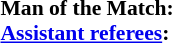<table style="width:100%; font-size:90%;">
<tr>
<td><br><strong>Man of the Match:</strong><br><strong><a href='#'>Assistant referees</a>:</strong></td>
</tr>
</table>
